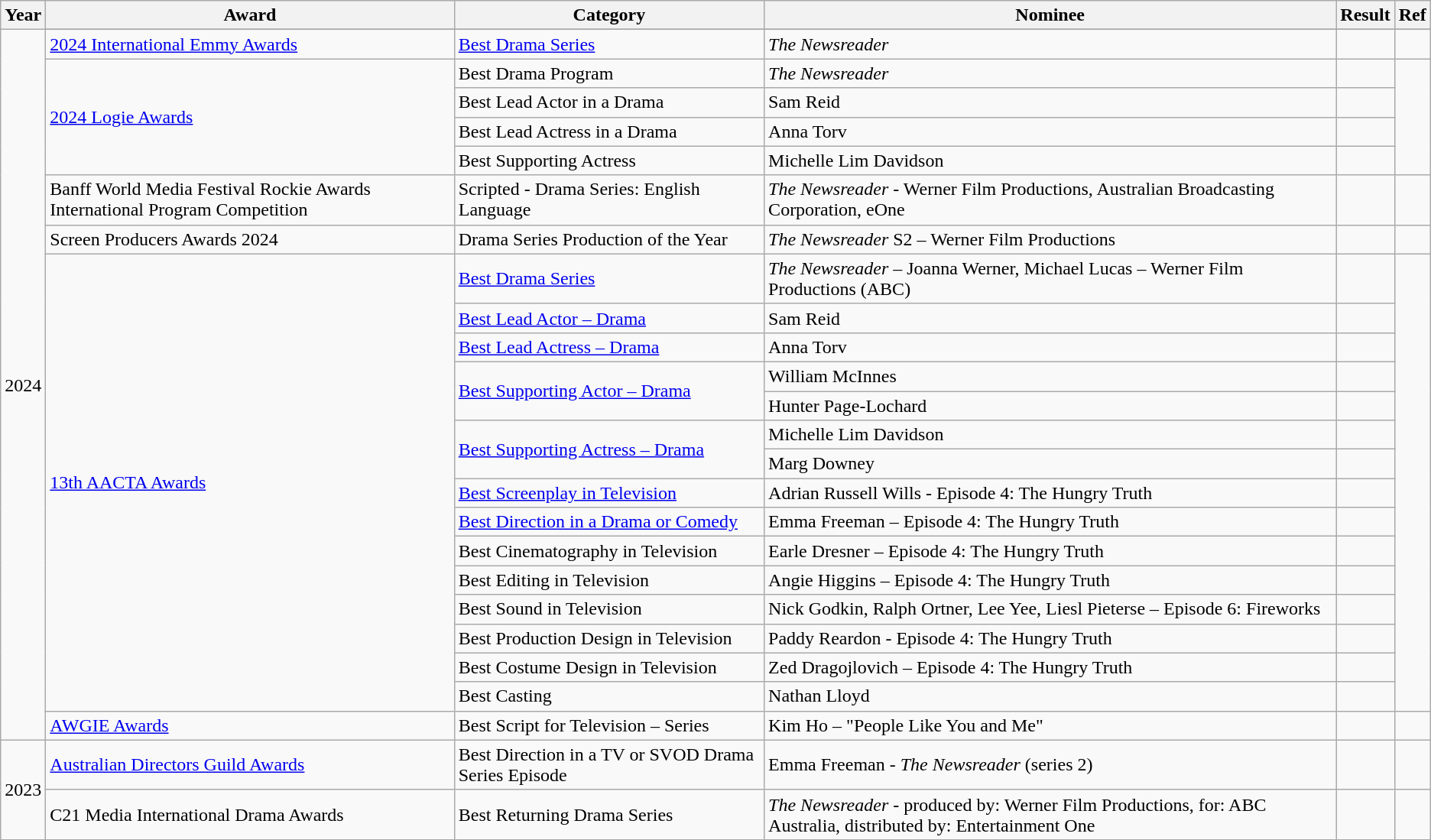<table class="wikitable">
<tr>
<th>Year</th>
<th>Award</th>
<th>Category</th>
<th width=40%>Nominee</th>
<th>Result</th>
<th>Ref</th>
</tr>
<tr>
<td rowspan="24">2024</td>
</tr>
<tr>
<td><a href='#'>2024 International Emmy Awards</a></td>
<td><a href='#'>Best Drama Series</a></td>
<td><em>The Newsreader</em></td>
<td></td>
<td></td>
</tr>
<tr>
<td rowspan=4><a href='#'>2024 Logie Awards</a></td>
<td>Best Drama Program</td>
<td><em>The Newsreader</em></td>
<td></td>
<td rowspan=4></td>
</tr>
<tr>
<td>Best Lead Actor in a Drama</td>
<td>Sam Reid</td>
<td></td>
</tr>
<tr>
<td>Best Lead Actress in a Drama</td>
<td>Anna Torv</td>
<td></td>
</tr>
<tr>
<td>Best Supporting Actress</td>
<td>Michelle Lim Davidson</td>
<td></td>
</tr>
<tr>
<td>Banff World Media Festival Rockie Awards International Program Competition</td>
<td>Scripted - Drama Series: English Language</td>
<td><em>The Newsreader</em> - Werner Film Productions, Australian Broadcasting Corporation, eOne</td>
<td></td>
<td><br></td>
</tr>
<tr>
<td>Screen Producers Awards 2024</td>
<td>Drama Series Production of the Year</td>
<td><em>The Newsreader</em> S2 – Werner Film Productions</td>
<td></td>
<td></td>
</tr>
<tr>
<td rowspan="15"><a href='#'>13th AACTA Awards</a></td>
<td><a href='#'>Best Drama Series</a></td>
<td><em>The Newsreader</em> – Joanna Werner, Michael Lucas – Werner Film Productions (ABC)</td>
<td></td>
<td rowspan="15"><br><br></td>
</tr>
<tr>
<td><a href='#'>Best Lead Actor – Drama</a></td>
<td>Sam Reid</td>
<td></td>
</tr>
<tr>
<td><a href='#'>Best Lead Actress – Drama</a></td>
<td>Anna Torv</td>
<td></td>
</tr>
<tr>
<td rowspan="2"><a href='#'>Best Supporting Actor – Drama</a></td>
<td>William McInnes</td>
<td></td>
</tr>
<tr>
<td>Hunter Page-Lochard</td>
<td></td>
</tr>
<tr>
<td rowspan="2"><a href='#'>Best Supporting Actress – Drama</a></td>
<td>Michelle Lim Davidson</td>
<td></td>
</tr>
<tr>
<td>Marg Downey</td>
<td></td>
</tr>
<tr>
<td><a href='#'>Best Screenplay in Television</a></td>
<td>Adrian Russell Wills - Episode 4: The Hungry Truth</td>
<td></td>
</tr>
<tr>
<td><a href='#'>Best Direction in a Drama or Comedy</a></td>
<td>Emma Freeman – Episode 4: The Hungry Truth</td>
<td></td>
</tr>
<tr>
<td>Best Cinematography in Television</td>
<td>Earle Dresner – Episode 4: The Hungry Truth</td>
<td></td>
</tr>
<tr>
<td>Best Editing in Television</td>
<td>Angie Higgins – Episode 4: The Hungry Truth</td>
<td></td>
</tr>
<tr>
<td>Best Sound in Television</td>
<td>Nick Godkin, Ralph Ortner, Lee Yee, Liesl Pieterse – Episode 6: Fireworks</td>
<td></td>
</tr>
<tr>
<td>Best Production Design in Television</td>
<td>Paddy Reardon - Episode 4: The Hungry Truth</td>
<td></td>
</tr>
<tr>
<td>Best Costume Design in Television</td>
<td>Zed Dragojlovich – Episode 4: The Hungry Truth</td>
<td></td>
</tr>
<tr>
<td>Best Casting</td>
<td>Nathan Lloyd</td>
<td></td>
</tr>
<tr>
<td><a href='#'>AWGIE Awards</a></td>
<td>Best Script for Television – Series</td>
<td>Kim Ho – "People Like You and Me"</td>
<td></td>
<td><br></td>
</tr>
<tr>
<td rowspan="2">2023</td>
<td><a href='#'>Australian Directors Guild Awards</a></td>
<td>Best Direction in a TV or SVOD Drama Series Episode</td>
<td>Emma Freeman - <em>The Newsreader</em> (series 2)</td>
<td></td>
<td><br></td>
</tr>
<tr>
<td>C21 Media International Drama Awards</td>
<td>Best Returning Drama Series</td>
<td><em>The Newsreader</em> - produced by: Werner Film Productions, for: ABC Australia, distributed by: Entertainment One</td>
<td></td>
<td><br></td>
</tr>
</table>
